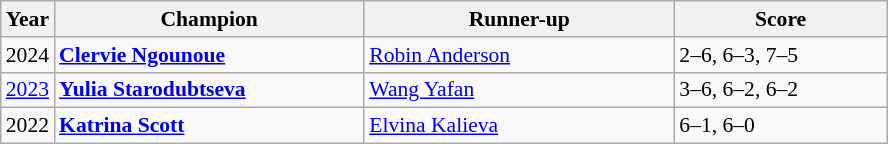<table class="wikitable" style="font-size:90%">
<tr>
<th>Year</th>
<th width="200">Champion</th>
<th width="200">Runner-up</th>
<th width="135">Score</th>
</tr>
<tr>
<td>2024</td>
<td> <strong><a href='#'>Clervie Ngounoue</a></strong></td>
<td> <a href='#'>Robin Anderson</a></td>
<td>2–6, 6–3, 7–5</td>
</tr>
<tr>
<td><a href='#'>2023</a></td>
<td> <strong><a href='#'>Yulia Starodubtseva</a></strong></td>
<td> <a href='#'>Wang Yafan</a></td>
<td>3–6, 6–2, 6–2</td>
</tr>
<tr>
<td>2022</td>
<td> <strong><a href='#'>Katrina Scott</a></strong></td>
<td> <a href='#'>Elvina Kalieva</a></td>
<td>6–1, 6–0</td>
</tr>
</table>
